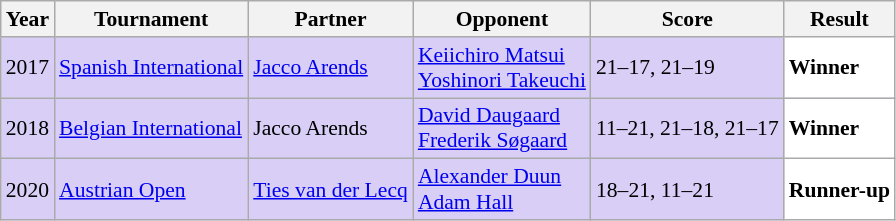<table class="sortable wikitable" style="font-size: 90%;">
<tr>
<th>Year</th>
<th>Tournament</th>
<th>Partner</th>
<th>Opponent</th>
<th>Score</th>
<th>Result</th>
</tr>
<tr style="background:#D8CEF6">
<td align="center">2017</td>
<td align="left"><a href='#'>Spanish International</a></td>
<td align="left"> <a href='#'>Jacco Arends</a></td>
<td align="left"> <a href='#'>Keiichiro Matsui</a><br> <a href='#'>Yoshinori Takeuchi</a></td>
<td align="left">21–17, 21–19</td>
<td style="text-align:left; background:white"> <strong>Winner</strong></td>
</tr>
<tr style="background:#D8CEF6">
<td align="center">2018</td>
<td align="left"><a href='#'>Belgian International</a></td>
<td align="left"> Jacco Arends</td>
<td align="left"> <a href='#'>David Daugaard</a><br> <a href='#'>Frederik Søgaard</a></td>
<td align="left">11–21, 21–18, 21–17</td>
<td style="text-align:left; background:white"> <strong>Winner</strong></td>
</tr>
<tr style="background:#D8CEF6">
<td align="center">2020</td>
<td align="left"><a href='#'>Austrian Open</a></td>
<td align="left"> <a href='#'>Ties van der Lecq</a></td>
<td align="left"> <a href='#'>Alexander Duun</a><br> <a href='#'>Adam Hall</a></td>
<td align="left">18–21, 11–21</td>
<td style="text-align:left; background:white"> <strong>Runner-up</strong></td>
</tr>
</table>
